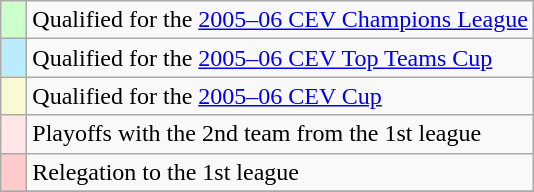<table class="wikitable" style="text-align: left;">
<tr>
<td width=10px bgcolor=#CCFFCC></td>
<td>Qualified for the <a href='#'>2005–06 CEV Champions League</a></td>
</tr>
<tr>
<td width=10px bgcolor=#BBEBFF></td>
<td>Qualified for the <a href='#'>2005–06 CEV Top Teams Cup</a></td>
</tr>
<tr>
<td width=10px bgcolor=#FAFAD2></td>
<td>Qualified for the <a href='#'>2005–06 CEV Cup</a></td>
</tr>
<tr>
<td width=10px bgcolor=#FFE7E7></td>
<td>Playoffs with the 2nd team from the 1st league</td>
</tr>
<tr>
<td width=10px bgcolor=#FFCCCC></td>
<td>Relegation to the 1st league</td>
</tr>
<tr>
</tr>
</table>
